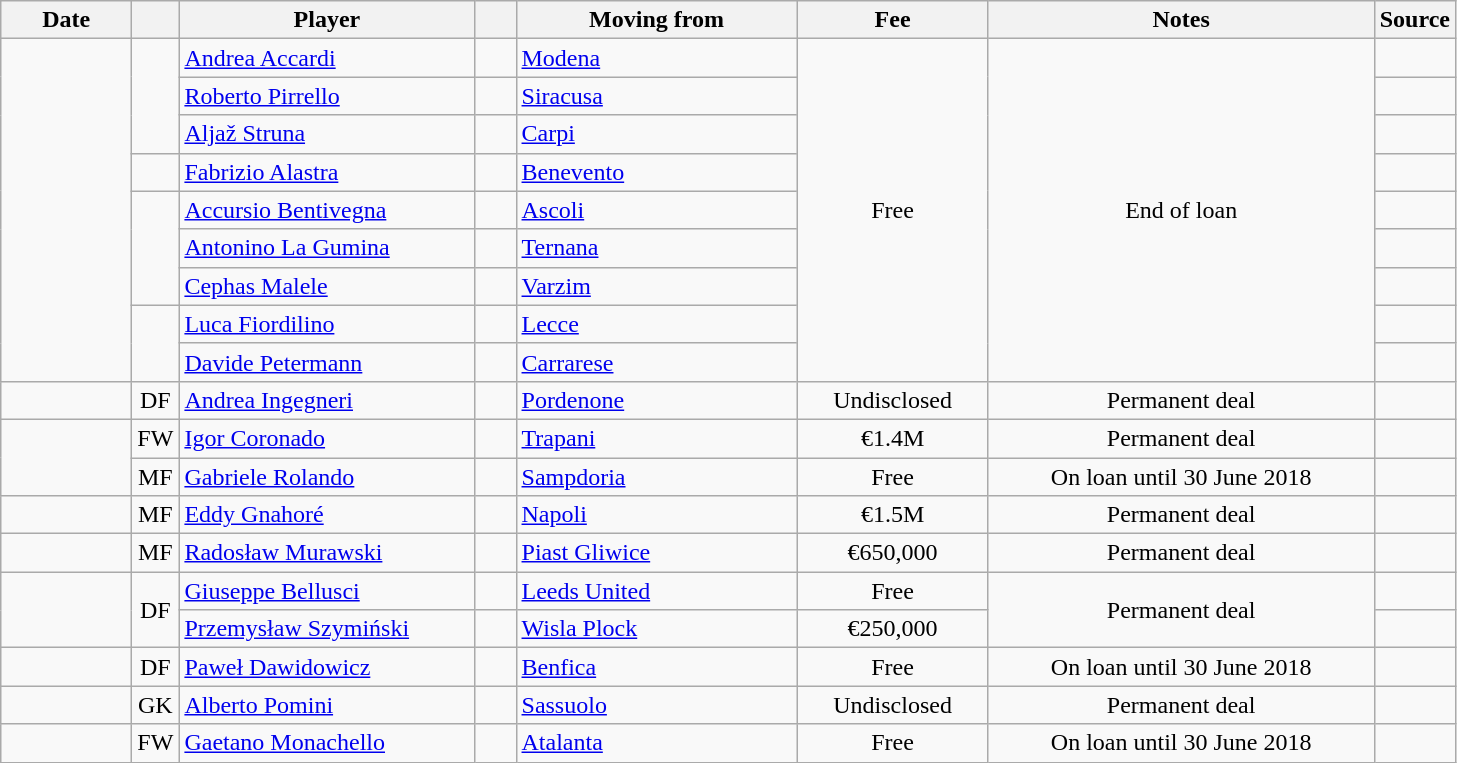<table class="wikitable sortable">
<tr>
<th style="width:80px;">Date</th>
<th style="width:20px;"></th>
<th style="width:190px;">Player</th>
<th style="width:20px;"></th>
<th style="width:180px;">Moving from</th>
<th style="width:120px;" class="unsortable">Fee</th>
<th style="width:250px;" class="unsortable">Notes</th>
<th style="width:20px;">Source</th>
</tr>
<tr>
<td rowspan="9"></td>
<td rowspan="3" align=center></td>
<td> <a href='#'>Andrea Accardi</a></td>
<td align=center></td>
<td> <a href='#'>Modena</a></td>
<td rowspan="9" align=center>Free</td>
<td rowspan="9" align=center>End of loan</td>
<td></td>
</tr>
<tr>
<td> <a href='#'>Roberto Pirrello</a></td>
<td align=center></td>
<td> <a href='#'>Siracusa</a></td>
<td></td>
</tr>
<tr>
<td> <a href='#'>Aljaž Struna</a></td>
<td align=center></td>
<td> <a href='#'>Carpi</a></td>
<td></td>
</tr>
<tr>
<td align=center></td>
<td> <a href='#'>Fabrizio Alastra</a></td>
<td align=center></td>
<td> <a href='#'>Benevento</a></td>
<td></td>
</tr>
<tr>
<td rowspan="3" align="center"></td>
<td> <a href='#'>Accursio Bentivegna</a></td>
<td align=center></td>
<td> <a href='#'>Ascoli</a></td>
<td></td>
</tr>
<tr>
<td> <a href='#'>Antonino La Gumina</a></td>
<td align=center></td>
<td> <a href='#'>Ternana</a></td>
<td></td>
</tr>
<tr>
<td> <a href='#'>Cephas Malele</a></td>
<td align=center></td>
<td> <a href='#'>Varzim</a></td>
<td></td>
</tr>
<tr>
<td rowspan="2" align="center" align=center></td>
<td> <a href='#'>Luca Fiordilino</a></td>
<td align=center></td>
<td> <a href='#'>Lecce</a></td>
<td></td>
</tr>
<tr>
<td> <a href='#'>Davide Petermann</a></td>
<td align=center></td>
<td> <a href='#'>Carrarese</a></td>
<td></td>
</tr>
<tr>
<td></td>
<td align=center>DF</td>
<td> <a href='#'>Andrea Ingegneri</a></td>
<td align=center></td>
<td> <a href='#'>Pordenone</a></td>
<td align=center>Undisclosed</td>
<td align=center>Permanent deal</td>
<td></td>
</tr>
<tr>
<td rowspan="2"></td>
<td align=center>FW</td>
<td> <a href='#'>Igor Coronado</a></td>
<td align=center></td>
<td> <a href='#'>Trapani</a></td>
<td align=center>€1.4M</td>
<td align=center>Permanent deal</td>
<td></td>
</tr>
<tr>
<td align=center>MF</td>
<td> <a href='#'>Gabriele Rolando</a></td>
<td align=center></td>
<td> <a href='#'>Sampdoria</a></td>
<td align=center>Free</td>
<td align=center>On loan until 30 June 2018</td>
<td></td>
</tr>
<tr>
<td></td>
<td align=center>MF</td>
<td> <a href='#'>Eddy Gnahoré</a></td>
<td align=center></td>
<td> <a href='#'>Napoli</a></td>
<td align=center>€1.5M</td>
<td align=center>Permanent deal</td>
<td></td>
</tr>
<tr>
<td></td>
<td align=center>MF</td>
<td> <a href='#'>Radosław Murawski</a></td>
<td align=center></td>
<td> <a href='#'>Piast Gliwice</a></td>
<td align=center>€650,000</td>
<td align=center>Permanent deal</td>
<td></td>
</tr>
<tr>
<td rowspan="2"></td>
<td rowspan="2" align="center" align=center>DF</td>
<td> <a href='#'>Giuseppe Bellusci</a></td>
<td align=center></td>
<td> <a href='#'>Leeds United</a></td>
<td align=center>Free</td>
<td rowspan="2" align=center>Permanent deal</td>
<td></td>
</tr>
<tr>
<td> <a href='#'>Przemysław Szymiński</a></td>
<td align=center></td>
<td> <a href='#'>Wisla Plock</a></td>
<td align=center>€250,000</td>
<td></td>
</tr>
<tr>
<td></td>
<td align=center>DF</td>
<td> <a href='#'>Paweł Dawidowicz</a></td>
<td align=center></td>
<td> <a href='#'>Benfica</a></td>
<td align=center>Free</td>
<td align=center>On loan until 30 June 2018</td>
<td></td>
</tr>
<tr>
<td></td>
<td align=center>GK</td>
<td> <a href='#'>Alberto Pomini</a></td>
<td align=center></td>
<td> <a href='#'>Sassuolo</a></td>
<td align=center>Undisclosed</td>
<td align=center>Permanent deal</td>
<td></td>
</tr>
<tr>
<td></td>
<td align=center>FW</td>
<td> <a href='#'>Gaetano Monachello</a></td>
<td align=center></td>
<td> <a href='#'>Atalanta</a></td>
<td align=center>Free</td>
<td align=center>On loan until 30 June 2018</td>
<td></td>
</tr>
</table>
